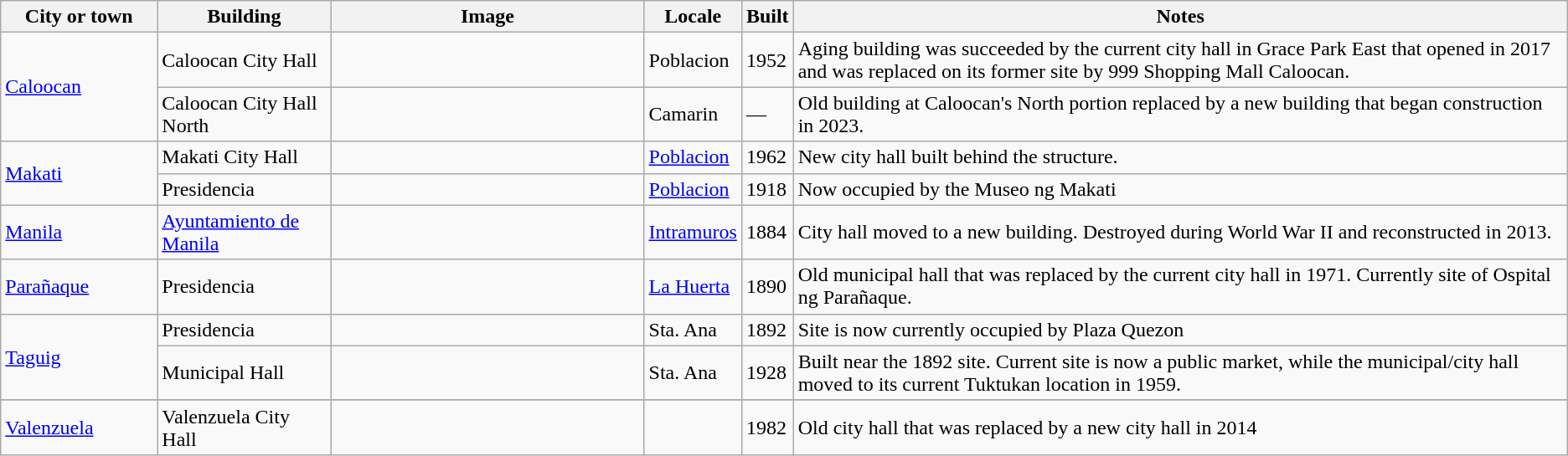<table class="wikitable sortable">
<tr>
<th class=unsortable style="width: 10%;">City or town</th>
<th class=unsortable>Building</th>
<th class=unsortable style="width: 20%;">Image</th>
<th>Locale</th>
<th>Built</th>
<th class=unsortable>Notes</th>
</tr>
<tr>
<td rowspan="2"><a href='#'>Caloocan</a></td>
<td>Caloocan City Hall</td>
<td></td>
<td>Poblacion</td>
<td>1952</td>
<td>Aging building was succeeded by the current city hall in Grace Park East that opened in 2017 and was replaced on its former site by 999 Shopping Mall Caloocan.</td>
</tr>
<tr>
<td>Caloocan City Hall North</td>
<td></td>
<td>Camarin</td>
<td>—</td>
<td>Old building at Caloocan's North portion replaced by a new building that began construction in 2023.</td>
</tr>
<tr>
<td rowspan="2"><a href='#'>Makati</a></td>
<td>Makati City Hall</td>
<td></td>
<td><a href='#'>Poblacion</a></td>
<td>1962</td>
<td>New city hall built behind the structure.</td>
</tr>
<tr>
<td>Presidencia</td>
<td></td>
<td><a href='#'>Poblacion</a></td>
<td>1918</td>
<td>Now occupied by the Museo ng Makati</td>
</tr>
<tr>
<td><a href='#'>Manila</a></td>
<td><a href='#'>Ayuntamiento de Manila</a></td>
<td></td>
<td><a href='#'>Intramuros</a></td>
<td>1884</td>
<td>City hall moved to a new building. Destroyed during World War II and reconstructed in 2013.</td>
</tr>
<tr>
<td><a href='#'>Parañaque</a></td>
<td>Presidencia</td>
<td></td>
<td><a href='#'>La Huerta</a></td>
<td>1890</td>
<td>Old municipal hall that was replaced by the current city hall in 1971. Currently site of Ospital ng Parañaque.</td>
</tr>
<tr>
<td rowspan="2"><a href='#'>Taguig</a></td>
<td>Presidencia</td>
<td></td>
<td>Sta. Ana</td>
<td>1892</td>
<td>Site is now currently occupied by Plaza Quezon </td>
</tr>
<tr>
<td>Municipal Hall</td>
<td></td>
<td>Sta. Ana</td>
<td>1928</td>
<td>Built near the 1892 site. Current site is now a public market, while the municipal/city hall moved to its current Tuktukan location in 1959.</td>
</tr>
<tr>
</tr>
<tr>
<td><a href='#'>Valenzuela</a></td>
<td>Valenzuela City Hall</td>
<td></td>
<td></td>
<td>1982</td>
<td>Old city hall that was replaced by a new city hall in 2014</td>
</tr>
</table>
